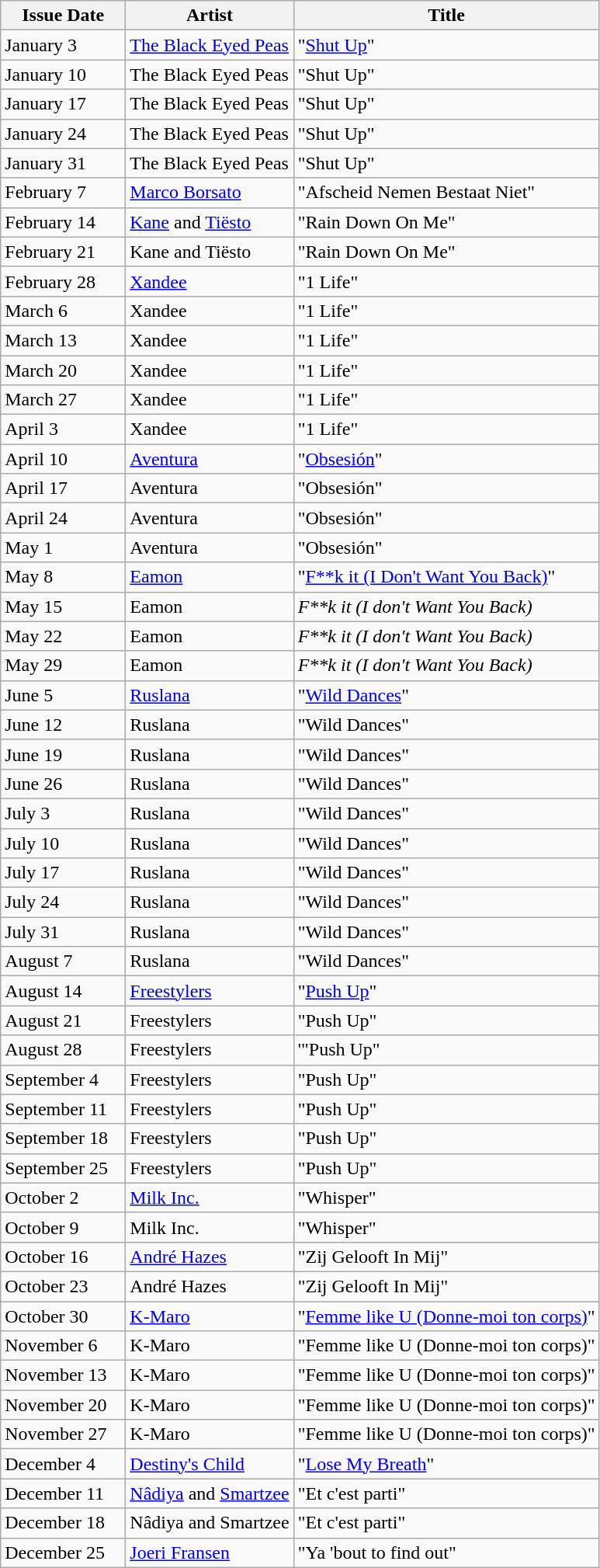<table class="wikitable">
<tr>
<th width="100px">Issue Date</th>
<th>Artist</th>
<th>Title</th>
</tr>
<tr>
<td>January 3</td>
<td><a href='#'>The Black Eyed Peas</a></td>
<td>"<a href='#'>Shut Up</a>"</td>
</tr>
<tr>
<td>January 10</td>
<td>The Black Eyed Peas</td>
<td>"Shut Up"</td>
</tr>
<tr>
<td>January 17</td>
<td>The Black Eyed Peas</td>
<td>"Shut Up"</td>
</tr>
<tr>
<td>January 24</td>
<td>The Black Eyed Peas</td>
<td>"Shut Up"</td>
</tr>
<tr>
<td>January 31</td>
<td>The Black Eyed Peas</td>
<td>"Shut Up"</td>
</tr>
<tr>
<td>February 7</td>
<td><a href='#'>Marco Borsato</a></td>
<td>"Afscheid Nemen Bestaat Niet"</td>
</tr>
<tr>
<td>February 14</td>
<td><a href='#'>Kane</a> and <a href='#'>Tiësto</a></td>
<td>"Rain Down On Me"</td>
</tr>
<tr>
<td>February 21</td>
<td>Kane and Tiësto</td>
<td>"Rain Down On Me"</td>
</tr>
<tr>
<td>February 28</td>
<td><a href='#'>Xandee</a></td>
<td>"1 Life"</td>
</tr>
<tr>
<td>March 6</td>
<td>Xandee</td>
<td>"1 Life"</td>
</tr>
<tr>
<td>March 13</td>
<td>Xandee</td>
<td>"1 Life"</td>
</tr>
<tr>
<td>March 20</td>
<td>Xandee</td>
<td>"1 Life"</td>
</tr>
<tr>
<td>March 27</td>
<td>Xandee</td>
<td>"1 Life"</td>
</tr>
<tr>
<td>April 3</td>
<td>Xandee</td>
<td>"1 Life"</td>
</tr>
<tr>
<td>April 10</td>
<td><a href='#'>Aventura</a></td>
<td>"<a href='#'>Obsesión</a>"</td>
</tr>
<tr>
<td>April 17</td>
<td>Aventura</td>
<td>"Obsesión"</td>
</tr>
<tr>
<td>April 24</td>
<td>Aventura</td>
<td>"Obsesión"</td>
</tr>
<tr>
<td>May 1</td>
<td>Aventura</td>
<td>"Obsesión"</td>
</tr>
<tr>
<td>May 8</td>
<td><a href='#'>Eamon</a></td>
<td>"<a href='#'>F**k it (I Don't Want You Back)</a>"</td>
</tr>
<tr>
<td>May 15</td>
<td>Eamon</td>
<td><em>F**k it (I don't Want You Back)</em></td>
</tr>
<tr>
<td>May 22</td>
<td>Eamon</td>
<td><em>F**k it (I don't Want You Back)</em></td>
</tr>
<tr>
<td>May 29</td>
<td>Eamon</td>
<td><em>F**k it (I don't Want You Back)</em></td>
</tr>
<tr>
<td>June 5</td>
<td><a href='#'>Ruslana</a></td>
<td>"<a href='#'>Wild Dances</a>"</td>
</tr>
<tr>
<td>June 12</td>
<td>Ruslana</td>
<td>"Wild Dances"</td>
</tr>
<tr>
<td>June 19</td>
<td>Ruslana</td>
<td>"Wild Dances"</td>
</tr>
<tr>
<td>June 26</td>
<td>Ruslana</td>
<td>"Wild Dances"</td>
</tr>
<tr>
<td>July 3</td>
<td>Ruslana</td>
<td>"Wild Dances"</td>
</tr>
<tr>
<td>July 10</td>
<td>Ruslana</td>
<td>"Wild Dances"</td>
</tr>
<tr>
<td>July 17</td>
<td>Ruslana</td>
<td>"Wild Dances"</td>
</tr>
<tr>
<td>July 24</td>
<td>Ruslana</td>
<td>"Wild Dances"</td>
</tr>
<tr>
<td>July 31</td>
<td>Ruslana</td>
<td>"Wild Dances"</td>
</tr>
<tr>
<td>August 7</td>
<td>Ruslana</td>
<td>"Wild Dances"</td>
</tr>
<tr>
<td>August 14</td>
<td><a href='#'>Freestylers</a></td>
<td>"<a href='#'>Push Up</a>"</td>
</tr>
<tr>
<td>August 21</td>
<td>Freestylers</td>
<td>"Push Up"</td>
</tr>
<tr>
<td>August 28</td>
<td>Freestylers</td>
<td>'"Push Up"</td>
</tr>
<tr>
<td>September 4</td>
<td>Freestylers</td>
<td>"Push Up"</td>
</tr>
<tr>
<td>September 11</td>
<td>Freestylers</td>
<td>"Push Up"</td>
</tr>
<tr>
<td>September 18</td>
<td>Freestylers</td>
<td>"Push Up"</td>
</tr>
<tr>
<td>September 25</td>
<td>Freestylers</td>
<td>"Push Up"</td>
</tr>
<tr>
<td>October 2</td>
<td><a href='#'>Milk Inc.</a></td>
<td>"Whisper"</td>
</tr>
<tr>
<td>October 9</td>
<td>Milk Inc.</td>
<td>"Whisper"</td>
</tr>
<tr>
<td>October 16</td>
<td><a href='#'>André Hazes</a></td>
<td>"Zij Gelooft In Mij"</td>
</tr>
<tr>
<td>October 23</td>
<td>André Hazes</td>
<td>"Zij Gelooft In Mij"</td>
</tr>
<tr>
<td>October 30</td>
<td><a href='#'>K-Maro</a></td>
<td>"<a href='#'>Femme like U (Donne-moi ton corps)</a>"</td>
</tr>
<tr>
<td>November 6</td>
<td>K-Maro</td>
<td>"Femme like U (Donne-moi ton corps)"</td>
</tr>
<tr>
<td>November 13</td>
<td>K-Maro</td>
<td>"Femme like U (Donne-moi ton corps)"</td>
</tr>
<tr>
<td>November 20</td>
<td>K-Maro</td>
<td>"Femme like U (Donne-moi ton corps)"</td>
</tr>
<tr>
<td>November 27</td>
<td>K-Maro</td>
<td>"Femme like U (Donne-moi ton corps)"</td>
</tr>
<tr>
<td>December 4</td>
<td><a href='#'>Destiny's Child</a></td>
<td>"<a href='#'>Lose My Breath</a>"</td>
</tr>
<tr>
<td>December 11</td>
<td><a href='#'>Nâdiya</a> and <a href='#'>Smartzee</a></td>
<td>"Et c'est parti"</td>
</tr>
<tr>
<td>December 18</td>
<td>Nâdiya and Smartzee</td>
<td>"Et c'est parti"</td>
</tr>
<tr>
<td>December 25</td>
<td><a href='#'>Joeri Fransen</a></td>
<td>"Ya 'bout to find out"</td>
</tr>
</table>
